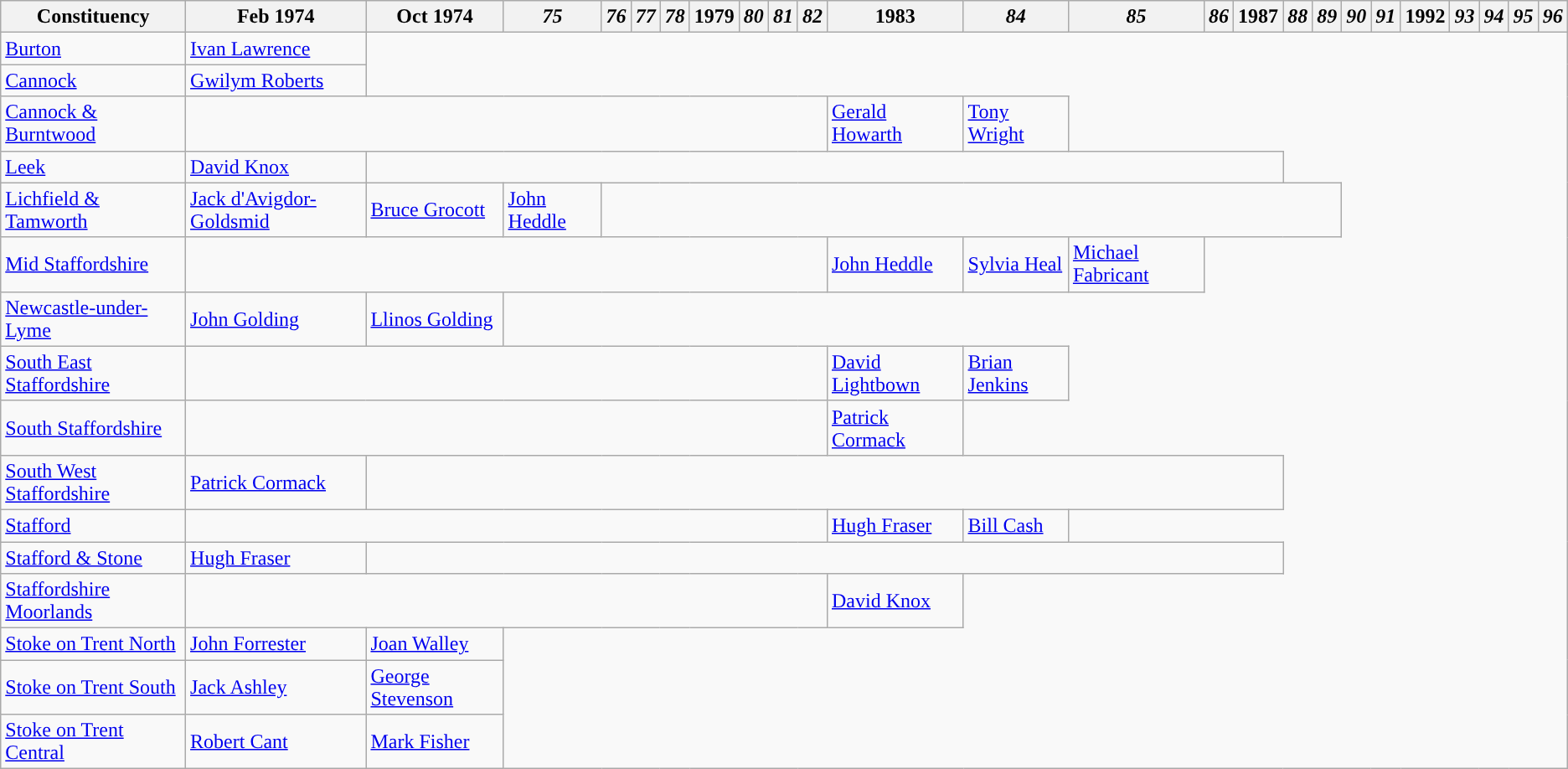<table class="wikitable">
<tr>
<th>Constituency</th>
<th>Feb 1974</th>
<th>Oct 1974</th>
<th><em>75</em></th>
<th><em>76</em></th>
<th><em>77</em></th>
<th><em>78</em></th>
<th>1979</th>
<th><em>80</em></th>
<th><em>81</em></th>
<th><em>82</em></th>
<th>1983</th>
<th><em>84</em></th>
<th><em>85</em></th>
<th><em>86</em></th>
<th>1987</th>
<th><em>88</em></th>
<th><em>89</em></th>
<th><em>90</em></th>
<th><em>91</em></th>
<th>1992</th>
<th><em>93</em></th>
<th><em>94</em></th>
<th><em>95</em></th>
<th><em>96</em></th>
</tr>
<tr>
<td><a href='#'>Burton</a></td>
<td><a href='#'>Ivan Lawrence</a></td>
</tr>
<tr>
<td><a href='#'>Cannock</a></td>
<td><a href='#'>Gwilym Roberts</a></td>
</tr>
<tr>
<td><a href='#'>Cannock & Burntwood</a></td>
<td colspan=10></td>
<td><a href='#'>Gerald Howarth</a></td>
<td><a href='#'>Tony Wright</a></td>
</tr>
<tr>
<td><a href='#'>Leek</a></td>
<td><a href='#'>David Knox</a></td>
<td colspan=14></td>
</tr>
<tr>
<td><a href='#'>Lichfield & Tamworth</a></td>
<td><a href='#'>Jack d'Avigdor-Goldsmid</a></td>
<td><a href='#'>Bruce Grocott</a></td>
<td><a href='#'>John Heddle</a></td>
<td colspan=14></td>
</tr>
<tr>
<td><a href='#'>Mid Staffordshire</a></td>
<td colspan=10></td>
<td><a href='#'>John Heddle</a></td>
<td><a href='#'>Sylvia Heal</a></td>
<td><a href='#'>Michael Fabricant</a></td>
</tr>
<tr>
<td><a href='#'>Newcastle-under-Lyme</a></td>
<td><a href='#'>John Golding</a></td>
<td><a href='#'>Llinos Golding</a></td>
</tr>
<tr>
<td><a href='#'>South East Staffordshire</a></td>
<td colspan=10></td>
<td><a href='#'>David Lightbown</a></td>
<td><a href='#'>Brian Jenkins</a></td>
</tr>
<tr>
<td><a href='#'>South Staffordshire</a></td>
<td colspan=10></td>
<td><a href='#'>Patrick Cormack</a></td>
</tr>
<tr>
<td><a href='#'>South West Staffordshire</a></td>
<td><a href='#'>Patrick Cormack</a></td>
<td colspan=14></td>
</tr>
<tr>
<td><a href='#'>Stafford</a></td>
<td colspan=10></td>
<td><a href='#'>Hugh Fraser</a></td>
<td><a href='#'>Bill Cash</a></td>
</tr>
<tr>
<td><a href='#'>Stafford & Stone</a></td>
<td><a href='#'>Hugh Fraser</a></td>
<td colspan=14></td>
</tr>
<tr>
<td><a href='#'>Staffordshire Moorlands</a></td>
<td colspan=10></td>
<td><a href='#'>David Knox</a></td>
</tr>
<tr>
<td><a href='#'>Stoke on Trent North</a></td>
<td><a href='#'>John Forrester</a></td>
<td><a href='#'>Joan Walley</a></td>
</tr>
<tr>
<td><a href='#'>Stoke on Trent South</a></td>
<td><a href='#'>Jack Ashley</a></td>
<td><a href='#'>George Stevenson</a></td>
</tr>
<tr>
<td><a href='#'>Stoke on Trent Central</a></td>
<td><a href='#'>Robert Cant</a></td>
<td><a href='#'>Mark Fisher</a></td>
</tr>
</table>
